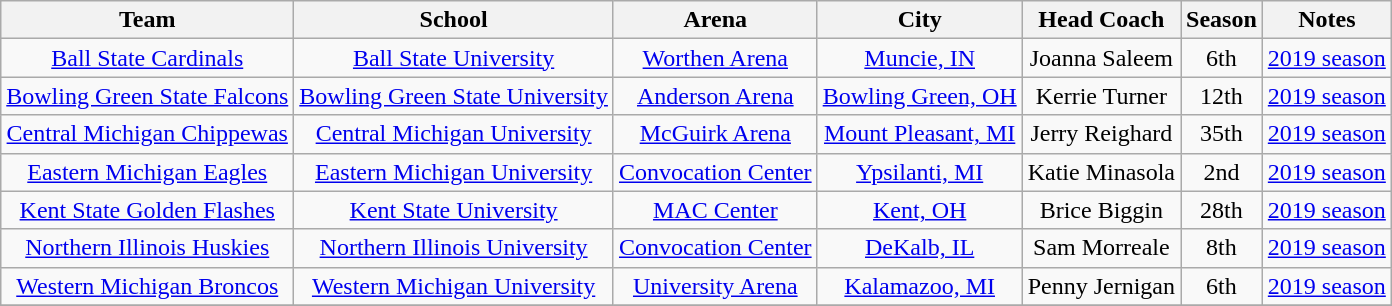<table class="wikitable sortable" style="text-align:center;">
<tr>
<th>Team</th>
<th>School</th>
<th>Arena</th>
<th>City</th>
<th>Head Coach</th>
<th>Season</th>
<th>Notes</th>
</tr>
<tr>
<td><a href='#'>Ball State Cardinals</a></td>
<td><a href='#'>Ball State University</a></td>
<td><a href='#'>Worthen Arena</a></td>
<td><a href='#'>Muncie, IN</a></td>
<td>Joanna Saleem</td>
<td>6th</td>
<td><a href='#'>2019 season</a></td>
</tr>
<tr>
<td><a href='#'>Bowling Green State Falcons</a></td>
<td><a href='#'>Bowling Green State University</a></td>
<td><a href='#'>Anderson Arena</a></td>
<td><a href='#'>Bowling Green, OH</a></td>
<td>Kerrie Turner</td>
<td>12th</td>
<td><a href='#'>2019 season</a></td>
</tr>
<tr>
<td><a href='#'>Central Michigan Chippewas</a></td>
<td><a href='#'>Central Michigan University</a></td>
<td><a href='#'>McGuirk Arena</a></td>
<td><a href='#'>Mount Pleasant, MI</a></td>
<td>Jerry Reighard</td>
<td>35th</td>
<td><a href='#'>2019 season</a></td>
</tr>
<tr>
<td><a href='#'>Eastern Michigan Eagles</a></td>
<td><a href='#'>Eastern Michigan University</a></td>
<td><a href='#'>Convocation Center</a></td>
<td><a href='#'>Ypsilanti, MI</a></td>
<td>Katie Minasola</td>
<td>2nd</td>
<td><a href='#'>2019 season</a></td>
</tr>
<tr>
<td><a href='#'>Kent State Golden Flashes</a></td>
<td><a href='#'>Kent State University</a></td>
<td><a href='#'>MAC Center</a></td>
<td><a href='#'>Kent, OH</a></td>
<td>Brice Biggin</td>
<td>28th</td>
<td><a href='#'>2019 season</a></td>
</tr>
<tr>
<td><a href='#'>Northern Illinois Huskies</a></td>
<td><a href='#'>Northern Illinois University</a></td>
<td><a href='#'>Convocation Center</a></td>
<td><a href='#'>DeKalb, IL</a></td>
<td>Sam Morreale</td>
<td>8th</td>
<td><a href='#'>2019 season</a></td>
</tr>
<tr>
<td><a href='#'>Western Michigan Broncos</a></td>
<td><a href='#'>Western Michigan University</a></td>
<td><a href='#'>University Arena</a></td>
<td><a href='#'>Kalamazoo, MI</a></td>
<td>Penny Jernigan</td>
<td>6th</td>
<td><a href='#'>2019 season</a></td>
</tr>
<tr>
</tr>
</table>
